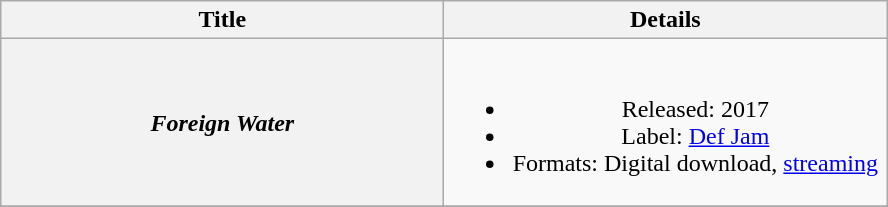<table class="wikitable plainrowheaders" style="text-align:center;">
<tr>
<th scope="col" style="width:18em;">Title</th>
<th scope="col" style="width:18em;">Details</th>
</tr>
<tr>
<th scope="row"><em>Foreign Water</em></th>
<td><br><ul><li>Released: 2017</li><li>Label: <a href='#'>Def Jam</a></li><li>Formats: Digital download, <a href='#'>streaming</a></li></ul></td>
</tr>
<tr>
</tr>
</table>
